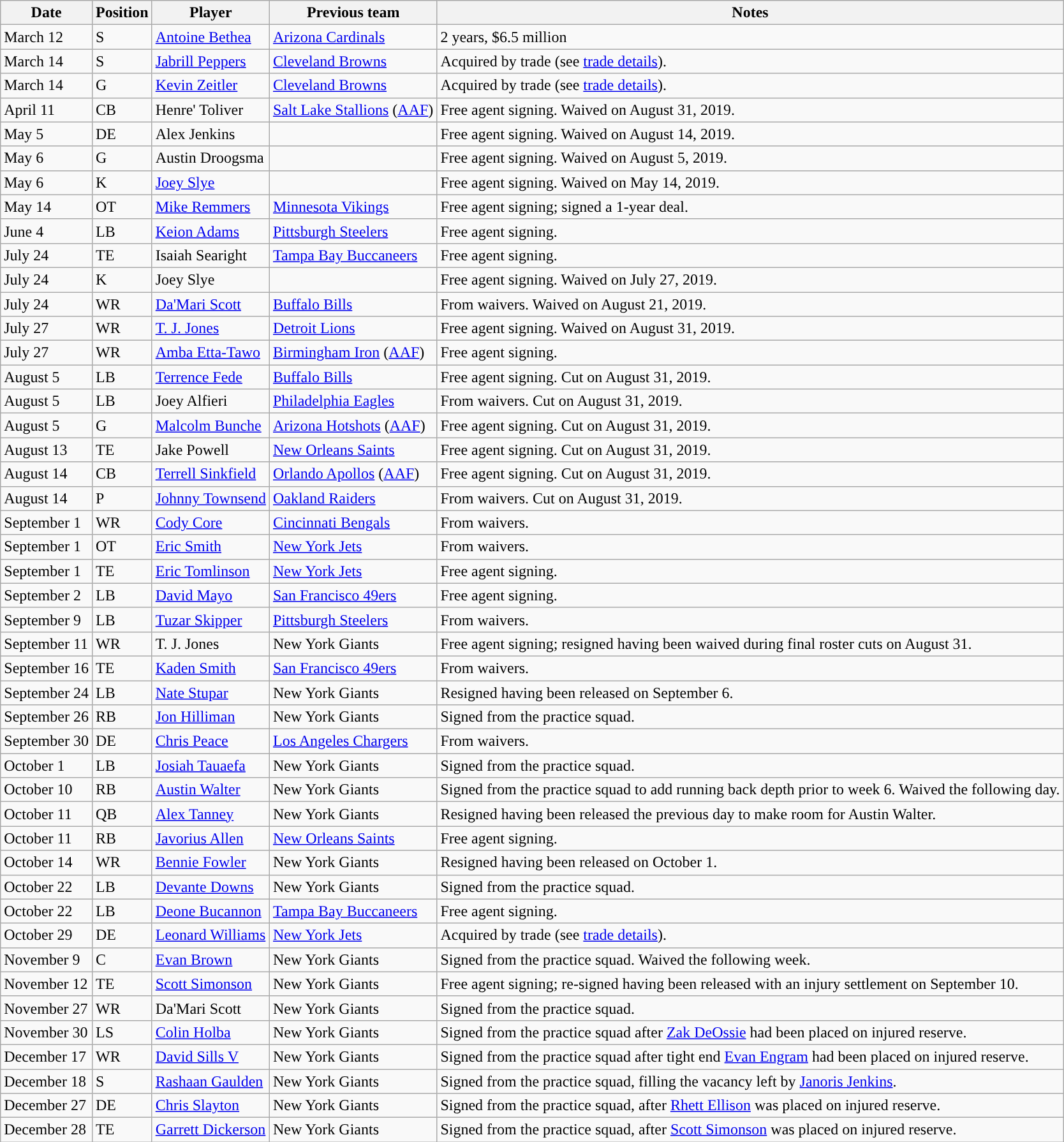<table class="wikitable">
<tr>
<th>Date</th>
<th>Position</th>
<th>Player</th>
<th>Previous team</th>
<th>Notes</th>
</tr>
<tr>
<td>March 12</td>
<td>S</td>
<td><a href='#'>Antoine Bethea</a></td>
<td><a href='#'>Arizona Cardinals</a></td>
<td>2 years, $6.5 million</td>
</tr>
<tr>
<td>March 14</td>
<td>S</td>
<td><a href='#'>Jabrill Peppers</a></td>
<td><a href='#'>Cleveland Browns</a></td>
<td>Acquired by trade (see <a href='#'>trade details</a>).</td>
</tr>
<tr>
<td>March 14</td>
<td>G</td>
<td><a href='#'>Kevin Zeitler</a></td>
<td><a href='#'>Cleveland Browns</a></td>
<td>Acquired by trade (see <a href='#'>trade details</a>).</td>
</tr>
<tr>
<td>April 11</td>
<td>CB</td>
<td>Henre' Toliver</td>
<td><a href='#'>Salt Lake Stallions</a> (<a href='#'>AAF</a>)</td>
<td>Free agent signing. Waived on August 31, 2019.</td>
</tr>
<tr>
<td>May 5</td>
<td>DE</td>
<td>Alex Jenkins</td>
<td></td>
<td>Free agent signing. Waived on August 14, 2019.</td>
</tr>
<tr>
<td>May 6</td>
<td>G</td>
<td>Austin Droogsma</td>
<td></td>
<td>Free agent signing. Waived on August 5, 2019.</td>
</tr>
<tr>
<td>May 6</td>
<td>K</td>
<td><a href='#'>Joey Slye</a></td>
<td></td>
<td>Free agent signing. Waived on May 14, 2019.</td>
</tr>
<tr>
<td>May 14</td>
<td>OT</td>
<td><a href='#'>Mike Remmers</a></td>
<td><a href='#'>Minnesota Vikings</a></td>
<td>Free agent signing; signed a 1-year deal.</td>
</tr>
<tr>
<td>June 4</td>
<td>LB</td>
<td><a href='#'>Keion Adams</a></td>
<td><a href='#'>Pittsburgh Steelers</a></td>
<td>Free agent signing.</td>
</tr>
<tr>
<td>July 24</td>
<td>TE</td>
<td>Isaiah Searight</td>
<td><a href='#'>Tampa Bay Buccaneers</a></td>
<td>Free agent signing.</td>
</tr>
<tr>
<td>July 24</td>
<td>K</td>
<td>Joey Slye</td>
<td></td>
<td>Free agent signing. Waived on July 27, 2019.</td>
</tr>
<tr>
<td>July 24</td>
<td>WR</td>
<td><a href='#'>Da'Mari Scott</a></td>
<td><a href='#'>Buffalo Bills</a></td>
<td>From waivers. Waived on August 21, 2019.</td>
</tr>
<tr>
<td>July 27</td>
<td>WR</td>
<td><a href='#'>T. J. Jones</a></td>
<td><a href='#'>Detroit Lions</a></td>
<td>Free agent signing. Waived on August 31, 2019.</td>
</tr>
<tr>
<td>July 27</td>
<td>WR</td>
<td><a href='#'>Amba Etta-Tawo</a></td>
<td><a href='#'>Birmingham Iron</a> (<a href='#'>AAF</a>)</td>
<td>Free agent signing.</td>
</tr>
<tr>
<td>August 5</td>
<td>LB</td>
<td><a href='#'>Terrence Fede</a></td>
<td><a href='#'>Buffalo Bills</a></td>
<td>Free agent signing. Cut on August 31, 2019.</td>
</tr>
<tr>
<td>August 5</td>
<td>LB</td>
<td>Joey Alfieri</td>
<td><a href='#'>Philadelphia Eagles</a></td>
<td>From waivers. Cut on August 31, 2019.</td>
</tr>
<tr>
<td>August 5</td>
<td>G</td>
<td><a href='#'>Malcolm Bunche</a></td>
<td><a href='#'>Arizona Hotshots</a> (<a href='#'>AAF</a>)</td>
<td>Free agent signing. Cut on August 31, 2019.</td>
</tr>
<tr>
<td>August 13</td>
<td>TE</td>
<td>Jake Powell</td>
<td><a href='#'>New Orleans Saints</a></td>
<td>Free agent signing. Cut on August 31, 2019.</td>
</tr>
<tr>
<td>August 14</td>
<td>CB</td>
<td><a href='#'>Terrell Sinkfield</a></td>
<td><a href='#'>Orlando Apollos</a> (<a href='#'>AAF</a>)</td>
<td>Free agent signing. Cut on August 31, 2019.</td>
</tr>
<tr>
<td>August 14</td>
<td>P</td>
<td><a href='#'>Johnny Townsend</a></td>
<td><a href='#'>Oakland Raiders</a></td>
<td>From waivers. Cut on August 31, 2019.</td>
</tr>
<tr>
<td>September 1</td>
<td>WR</td>
<td><a href='#'>Cody Core</a></td>
<td><a href='#'>Cincinnati Bengals</a></td>
<td>From waivers.</td>
</tr>
<tr>
<td>September 1</td>
<td>OT</td>
<td><a href='#'>Eric Smith</a></td>
<td><a href='#'>New York Jets</a></td>
<td>From waivers.</td>
</tr>
<tr>
<td>September 1</td>
<td>TE</td>
<td><a href='#'>Eric Tomlinson</a></td>
<td><a href='#'>New York Jets</a></td>
<td>Free agent signing.</td>
</tr>
<tr>
<td>September 2</td>
<td>LB</td>
<td><a href='#'>David Mayo</a></td>
<td><a href='#'>San Francisco 49ers</a></td>
<td>Free agent signing.</td>
</tr>
<tr>
<td>September 9</td>
<td>LB</td>
<td><a href='#'>Tuzar Skipper</a></td>
<td><a href='#'>Pittsburgh Steelers</a></td>
<td>From waivers.</td>
</tr>
<tr>
<td>September 11</td>
<td>WR</td>
<td>T. J. Jones</td>
<td>New York Giants</td>
<td>Free agent signing; resigned having been waived during final roster cuts on August 31.</td>
</tr>
<tr>
<td>September 16</td>
<td>TE</td>
<td><a href='#'>Kaden Smith</a></td>
<td><a href='#'>San Francisco 49ers</a></td>
<td>From waivers.</td>
</tr>
<tr>
<td>September 24</td>
<td>LB</td>
<td><a href='#'>Nate Stupar</a></td>
<td>New York Giants</td>
<td>Resigned having been released on September 6.</td>
</tr>
<tr>
<td>September 26</td>
<td>RB</td>
<td><a href='#'>Jon Hilliman</a></td>
<td>New York Giants</td>
<td>Signed from the practice squad.</td>
</tr>
<tr>
<td>September 30</td>
<td>DE</td>
<td><a href='#'>Chris Peace</a></td>
<td><a href='#'>Los Angeles Chargers</a></td>
<td>From waivers.</td>
</tr>
<tr>
<td>October 1</td>
<td>LB</td>
<td><a href='#'>Josiah Tauaefa</a></td>
<td>New York Giants</td>
<td>Signed from the practice squad.</td>
</tr>
<tr>
<td>October 10</td>
<td>RB</td>
<td><a href='#'>Austin Walter</a></td>
<td>New York Giants</td>
<td>Signed from the practice squad to add running back depth prior to week 6. Waived the following day.</td>
</tr>
<tr>
<td>October 11</td>
<td>QB</td>
<td><a href='#'>Alex Tanney</a></td>
<td>New York Giants</td>
<td>Resigned having been released the previous day to make room for Austin Walter.</td>
</tr>
<tr>
<td>October 11</td>
<td>RB</td>
<td><a href='#'>Javorius Allen</a></td>
<td><a href='#'>New Orleans Saints</a></td>
<td>Free agent signing.</td>
</tr>
<tr>
<td>October 14</td>
<td>WR</td>
<td><a href='#'>Bennie Fowler</a></td>
<td>New York Giants</td>
<td>Resigned having been released on October 1.</td>
</tr>
<tr>
<td>October 22</td>
<td>LB</td>
<td><a href='#'>Devante Downs</a></td>
<td>New York Giants</td>
<td>Signed from the practice squad.</td>
</tr>
<tr>
<td>October 22</td>
<td>LB</td>
<td><a href='#'>Deone Bucannon</a></td>
<td><a href='#'>Tampa Bay Buccaneers</a></td>
<td>Free agent signing.</td>
</tr>
<tr>
<td>October 29</td>
<td>DE</td>
<td><a href='#'>Leonard Williams</a></td>
<td><a href='#'>New York Jets</a></td>
<td>Acquired by trade (see <a href='#'>trade details</a>).</td>
</tr>
<tr>
<td>November 9</td>
<td>C</td>
<td><a href='#'>Evan Brown</a></td>
<td>New York Giants</td>
<td>Signed from the practice squad. Waived the following week.</td>
</tr>
<tr>
<td>November 12</td>
<td>TE</td>
<td><a href='#'>Scott Simonson</a></td>
<td>New York Giants</td>
<td>Free agent signing; re-signed having been released with an injury settlement on September 10.</td>
</tr>
<tr>
<td>November 27</td>
<td>WR</td>
<td>Da'Mari Scott</td>
<td>New York Giants</td>
<td>Signed from the practice squad.</td>
</tr>
<tr>
<td>November 30</td>
<td>LS</td>
<td><a href='#'>Colin Holba</a></td>
<td>New York Giants</td>
<td>Signed from the practice squad after <a href='#'>Zak DeOssie</a> had been placed on injured reserve.</td>
</tr>
<tr>
<td>December 17</td>
<td>WR</td>
<td><a href='#'>David Sills V</a></td>
<td>New York Giants</td>
<td>Signed from the practice squad after tight end <a href='#'>Evan Engram</a> had been placed on injured reserve.</td>
</tr>
<tr>
<td>December 18</td>
<td>S</td>
<td><a href='#'>Rashaan Gaulden</a></td>
<td>New York Giants</td>
<td>Signed from the practice squad, filling the vacancy left by <a href='#'>Janoris Jenkins</a>.</td>
</tr>
<tr>
<td>December 27</td>
<td>DE</td>
<td><a href='#'>Chris Slayton</a></td>
<td>New York Giants</td>
<td>Signed from the practice squad, after <a href='#'>Rhett Ellison</a> was placed on injured reserve.</td>
</tr>
<tr>
<td>December 28</td>
<td>TE</td>
<td><a href='#'>Garrett Dickerson</a></td>
<td>New York Giants</td>
<td>Signed from the practice squad, after <a href='#'>Scott Simonson</a> was placed on injured reserve.</td>
</tr>
</table>
